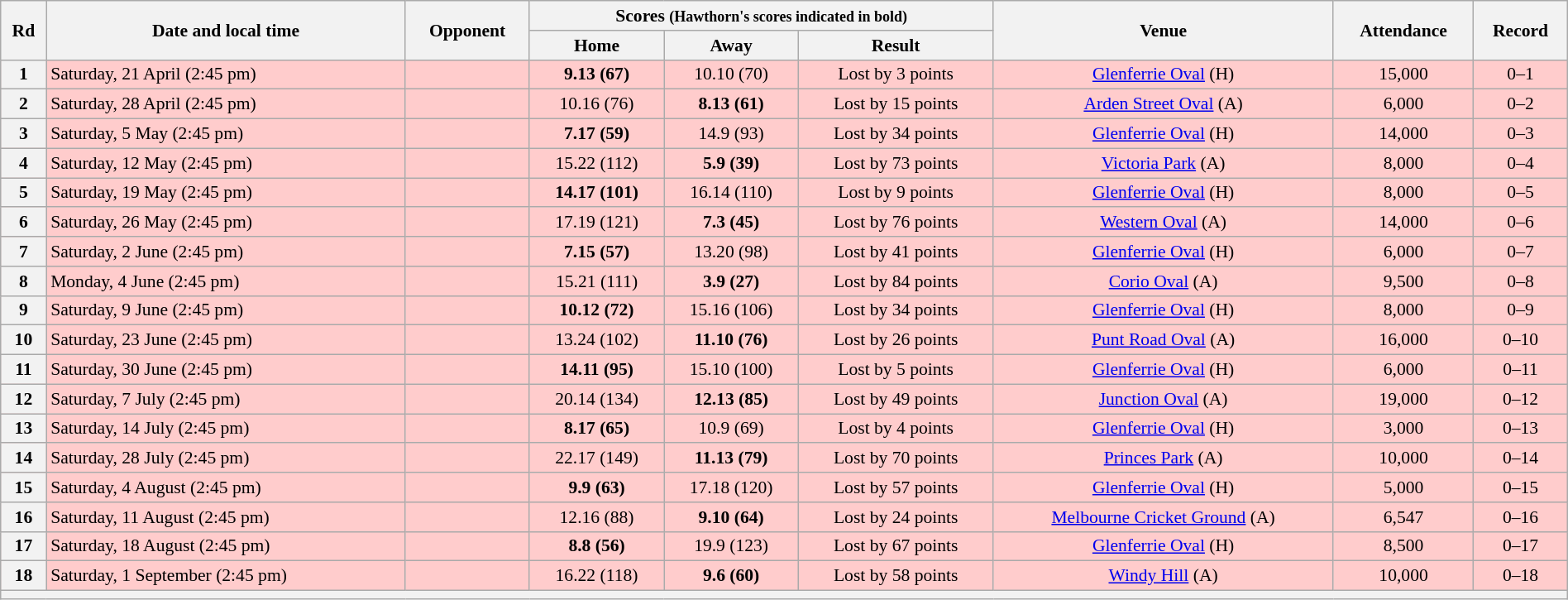<table class="wikitable" style="font-size:90%; text-align:center; width: 100%; margin-left: auto; margin-right: auto">
<tr>
<th rowspan="2">Rd</th>
<th rowspan="2">Date and local time</th>
<th rowspan="2">Opponent</th>
<th colspan="3">Scores <small>(Hawthorn's scores indicated in bold)</small></th>
<th rowspan="2">Venue</th>
<th rowspan="2">Attendance</th>
<th rowspan="2">Record</th>
</tr>
<tr>
<th>Home</th>
<th>Away</th>
<th>Result</th>
</tr>
<tr style="background:#fcc;">
<th>1</th>
<td align=left>Saturday, 21 April (2:45 pm)</td>
<td align=left></td>
<td><strong>9.13 (67)</strong></td>
<td>10.10 (70)</td>
<td>Lost by 3 points</td>
<td><a href='#'>Glenferrie Oval</a> (H)</td>
<td>15,000</td>
<td>0–1</td>
</tr>
<tr style="background:#fcc;">
<th>2</th>
<td align=left>Saturday, 28 April (2:45 pm)</td>
<td align=left></td>
<td>10.16 (76)</td>
<td><strong>8.13 (61)</strong></td>
<td>Lost by 15 points</td>
<td><a href='#'>Arden Street Oval</a> (A)</td>
<td>6,000</td>
<td>0–2</td>
</tr>
<tr style="background:#fcc;">
<th>3</th>
<td align=left>Saturday, 5 May (2:45 pm)</td>
<td align=left></td>
<td><strong>7.17 (59)</strong></td>
<td>14.9 (93)</td>
<td>Lost by 34 points</td>
<td><a href='#'>Glenferrie Oval</a> (H)</td>
<td>14,000</td>
<td>0–3</td>
</tr>
<tr style="background:#fcc;">
<th>4</th>
<td align=left>Saturday, 12 May (2:45 pm)</td>
<td align=left></td>
<td>15.22 (112)</td>
<td><strong>5.9 (39)</strong></td>
<td>Lost by 73 points</td>
<td><a href='#'>Victoria Park</a> (A)</td>
<td>8,000</td>
<td>0–4</td>
</tr>
<tr style="background:#fcc;">
<th>5</th>
<td align=left>Saturday, 19 May (2:45 pm)</td>
<td align=left></td>
<td><strong>14.17 (101)</strong></td>
<td>16.14 (110)</td>
<td>Lost by 9 points</td>
<td><a href='#'>Glenferrie Oval</a> (H)</td>
<td>8,000</td>
<td>0–5</td>
</tr>
<tr style="background:#fcc;">
<th>6</th>
<td align=left>Saturday, 26 May (2:45 pm)</td>
<td align=left></td>
<td>17.19 (121)</td>
<td><strong>7.3 (45)</strong></td>
<td>Lost by 76 points</td>
<td><a href='#'>Western Oval</a> (A)</td>
<td>14,000</td>
<td>0–6</td>
</tr>
<tr style="background:#fcc;">
<th>7</th>
<td align=left>Saturday, 2 June (2:45 pm)</td>
<td align=left></td>
<td><strong>7.15 (57)</strong></td>
<td>13.20 (98)</td>
<td>Lost by 41 points</td>
<td><a href='#'>Glenferrie Oval</a> (H)</td>
<td>6,000</td>
<td>0–7</td>
</tr>
<tr style="background:#fcc;">
<th>8</th>
<td align=left>Monday, 4 June (2:45 pm)</td>
<td align=left></td>
<td>15.21 (111)</td>
<td><strong>3.9 (27)</strong></td>
<td>Lost by 84 points</td>
<td><a href='#'>Corio Oval</a> (A)</td>
<td>9,500</td>
<td>0–8</td>
</tr>
<tr style="background:#fcc;">
<th>9</th>
<td align=left>Saturday, 9 June (2:45 pm)</td>
<td align=left></td>
<td><strong>10.12 (72)</strong></td>
<td>15.16 (106)</td>
<td>Lost by 34 points</td>
<td><a href='#'>Glenferrie Oval</a> (H)</td>
<td>8,000</td>
<td>0–9</td>
</tr>
<tr style="background:#fcc;">
<th>10</th>
<td align=left>Saturday, 23 June (2:45 pm)</td>
<td align=left></td>
<td>13.24 (102)</td>
<td><strong>11.10 (76)</strong></td>
<td>Lost by 26 points</td>
<td><a href='#'>Punt Road Oval</a> (A)</td>
<td>16,000</td>
<td>0–10</td>
</tr>
<tr style="background:#fcc;">
<th>11</th>
<td align=left>Saturday, 30 June (2:45 pm)</td>
<td align=left></td>
<td><strong>14.11 (95)</strong></td>
<td>15.10 (100)</td>
<td>Lost by 5 points</td>
<td><a href='#'>Glenferrie Oval</a> (H)</td>
<td>6,000</td>
<td>0–11</td>
</tr>
<tr style="background:#fcc;">
<th>12</th>
<td align=left>Saturday, 7 July (2:45 pm)</td>
<td align=left></td>
<td>20.14 (134)</td>
<td><strong>12.13 (85)</strong></td>
<td>Lost by 49 points</td>
<td><a href='#'>Junction Oval</a> (A)</td>
<td>19,000</td>
<td>0–12</td>
</tr>
<tr style="background:#fcc;">
<th>13</th>
<td align=left>Saturday, 14 July (2:45 pm)</td>
<td align=left></td>
<td><strong>8.17 (65)</strong></td>
<td>10.9 (69)</td>
<td>Lost by 4 points</td>
<td><a href='#'>Glenferrie Oval</a> (H)</td>
<td>3,000</td>
<td>0–13</td>
</tr>
<tr style="background:#fcc;">
<th>14</th>
<td align=left>Saturday, 28 July (2:45 pm)</td>
<td align=left></td>
<td>22.17 (149)</td>
<td><strong>11.13 (79)</strong></td>
<td>Lost by 70 points</td>
<td><a href='#'>Princes Park</a> (A)</td>
<td>10,000</td>
<td>0–14</td>
</tr>
<tr style="background:#fcc;">
<th>15</th>
<td align=left>Saturday, 4 August (2:45 pm)</td>
<td align=left></td>
<td><strong>9.9 (63)</strong></td>
<td>17.18 (120)</td>
<td>Lost by 57 points</td>
<td><a href='#'>Glenferrie Oval</a> (H)</td>
<td>5,000</td>
<td>0–15</td>
</tr>
<tr style="background:#fcc;">
<th>16</th>
<td align=left>Saturday, 11 August (2:45 pm)</td>
<td align=left></td>
<td>12.16 (88)</td>
<td><strong>9.10 (64)</strong></td>
<td>Lost by 24 points</td>
<td><a href='#'>Melbourne Cricket Ground</a> (A)</td>
<td>6,547</td>
<td>0–16</td>
</tr>
<tr style="background:#fcc;">
<th>17</th>
<td align=left>Saturday, 18 August (2:45 pm)</td>
<td align=left></td>
<td><strong>8.8 (56)</strong></td>
<td>19.9 (123)</td>
<td>Lost by 67 points</td>
<td><a href='#'>Glenferrie Oval</a> (H)</td>
<td>8,500</td>
<td>0–17</td>
</tr>
<tr style="background:#fcc;">
<th>18</th>
<td align=left>Saturday, 1 September (2:45 pm)</td>
<td align=left></td>
<td>16.22 (118)</td>
<td><strong>9.6 (60)</strong></td>
<td>Lost by 58 points</td>
<td><a href='#'>Windy Hill</a> (A)</td>
<td>10,000</td>
<td>0–18</td>
</tr>
<tr>
<th colspan="9"></th>
</tr>
</table>
